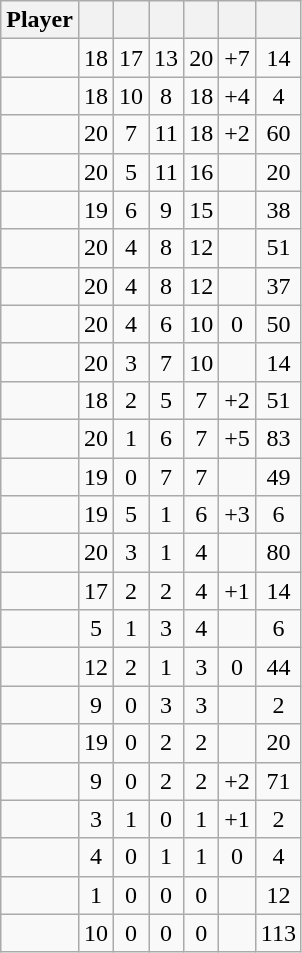<table class="wikitable sortable" style="text-align:center;">
<tr>
<th>Player</th>
<th></th>
<th></th>
<th></th>
<th></th>
<th data-sort-type="number"></th>
<th></th>
</tr>
<tr>
<td style="text-align:left;"></td>
<td>18</td>
<td>17</td>
<td>13</td>
<td>20</td>
<td>+7</td>
<td>14</td>
</tr>
<tr>
<td style="text-align:left;"></td>
<td>18</td>
<td>10</td>
<td>8</td>
<td>18</td>
<td>+4</td>
<td>4</td>
</tr>
<tr>
<td style="text-align:left;"></td>
<td>20</td>
<td>7</td>
<td>11</td>
<td>18</td>
<td>+2</td>
<td>60</td>
</tr>
<tr>
<td style="text-align:left;"></td>
<td>20</td>
<td>5</td>
<td>11</td>
<td>16</td>
<td></td>
<td>20</td>
</tr>
<tr>
<td style="text-align:left;"></td>
<td>19</td>
<td>6</td>
<td>9</td>
<td>15</td>
<td></td>
<td>38</td>
</tr>
<tr>
<td style="text-align:left;"></td>
<td>20</td>
<td>4</td>
<td>8</td>
<td>12</td>
<td></td>
<td>51</td>
</tr>
<tr>
<td style="text-align:left;"></td>
<td>20</td>
<td>4</td>
<td>8</td>
<td>12</td>
<td></td>
<td>37</td>
</tr>
<tr>
<td style="text-align:left;"></td>
<td>20</td>
<td>4</td>
<td>6</td>
<td>10</td>
<td>0</td>
<td>50</td>
</tr>
<tr>
<td style="text-align:left;"></td>
<td>20</td>
<td>3</td>
<td>7</td>
<td>10</td>
<td></td>
<td>14</td>
</tr>
<tr>
<td style="text-align:left;"></td>
<td>18</td>
<td>2</td>
<td>5</td>
<td>7</td>
<td>+2</td>
<td>51</td>
</tr>
<tr>
<td style="text-align:left;"></td>
<td>20</td>
<td>1</td>
<td>6</td>
<td>7</td>
<td>+5</td>
<td>83</td>
</tr>
<tr>
<td style="text-align:left;"></td>
<td>19</td>
<td>0</td>
<td>7</td>
<td>7</td>
<td></td>
<td>49</td>
</tr>
<tr>
<td style="text-align:left;"></td>
<td>19</td>
<td>5</td>
<td>1</td>
<td>6</td>
<td>+3</td>
<td>6</td>
</tr>
<tr>
<td style="text-align:left;"></td>
<td>20</td>
<td>3</td>
<td>1</td>
<td>4</td>
<td></td>
<td>80</td>
</tr>
<tr>
<td style="text-align:left;"></td>
<td>17</td>
<td>2</td>
<td>2</td>
<td>4</td>
<td>+1</td>
<td>14</td>
</tr>
<tr>
<td style="text-align:left;"></td>
<td>5</td>
<td>1</td>
<td>3</td>
<td>4</td>
<td></td>
<td>6</td>
</tr>
<tr>
<td style="text-align:left;"></td>
<td>12</td>
<td>2</td>
<td>1</td>
<td>3</td>
<td>0</td>
<td>44</td>
</tr>
<tr>
<td style="text-align:left;"></td>
<td>9</td>
<td>0</td>
<td>3</td>
<td>3</td>
<td></td>
<td>2</td>
</tr>
<tr>
<td style="text-align:left;"></td>
<td>19</td>
<td>0</td>
<td>2</td>
<td>2</td>
<td></td>
<td>20</td>
</tr>
<tr>
<td style="text-align:left;"></td>
<td>9</td>
<td>0</td>
<td>2</td>
<td>2</td>
<td>+2</td>
<td>71</td>
</tr>
<tr>
<td style="text-align:left;"></td>
<td>3</td>
<td>1</td>
<td>0</td>
<td>1</td>
<td>+1</td>
<td>2</td>
</tr>
<tr>
<td style="text-align:left;"></td>
<td>4</td>
<td>0</td>
<td>1</td>
<td>1</td>
<td>0</td>
<td>4</td>
</tr>
<tr>
<td style="text-align:left;"></td>
<td>1</td>
<td>0</td>
<td>0</td>
<td>0</td>
<td></td>
<td>12</td>
</tr>
<tr>
<td style="text-align:left;"></td>
<td>10</td>
<td>0</td>
<td>0</td>
<td>0</td>
<td></td>
<td>113</td>
</tr>
</table>
